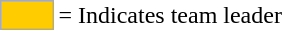<table>
<tr>
<td style="background:#fc0; border:1px solid #aaa; width:2em;"></td>
<td>= Indicates team leader</td>
</tr>
</table>
